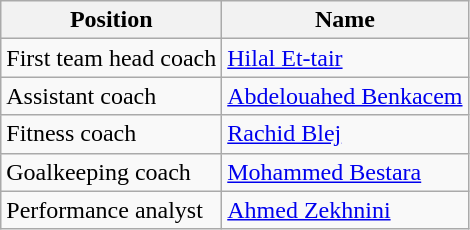<table class="wikitable" style="text-align:center;">
<tr>
<th>Position</th>
<th>Name</th>
</tr>
<tr>
<td style="text-align:left;">First team head coach</td>
<td style="text-align:left;"> <a href='#'>Hilal Et-tair</a></td>
</tr>
<tr>
<td style="text-align:left;">Assistant coach</td>
<td style="text-align:left;"> <a href='#'>Abdelouahed Benkacem</a></td>
</tr>
<tr>
<td style="text-align:left;">Fitness coach</td>
<td style="text-align:left;"> <a href='#'>Rachid Blej</a></td>
</tr>
<tr>
<td style="text-align:left;">Goalkeeping coach</td>
<td style="text-align:left;"> <a href='#'>Mohammed Bestara</a></td>
</tr>
<tr>
<td style="text-align:left;">Performance analyst</td>
<td style="text-align:left;"> <a href='#'>Ahmed Zekhnini</a></td>
</tr>
</table>
